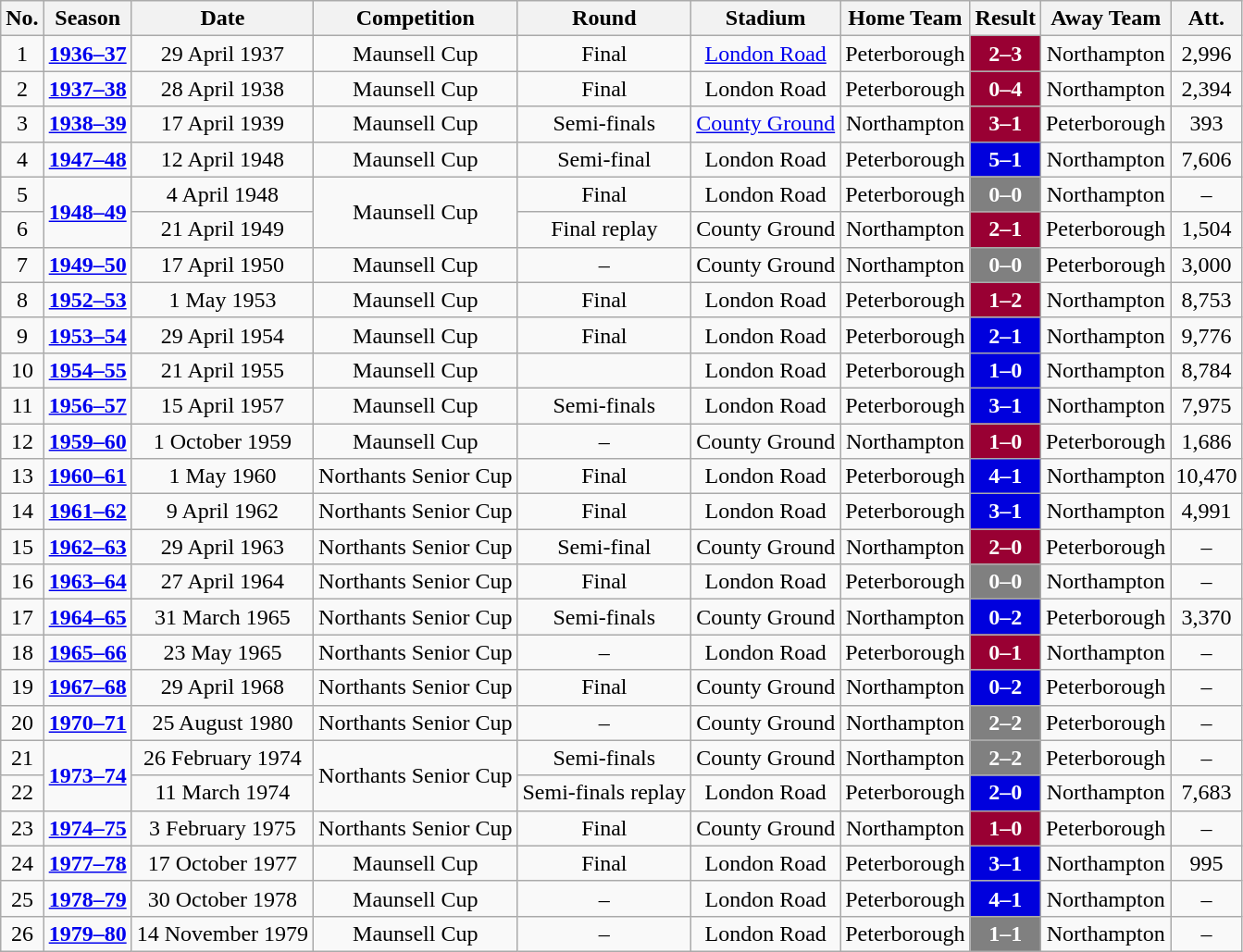<table class="wikitable" style="text-align: center;">
<tr>
<th>No.</th>
<th>Season</th>
<th>Date</th>
<th>Competition</th>
<th>Round</th>
<th>Stadium</th>
<th>Home Team</th>
<th>Result</th>
<th>Away Team</th>
<th>Att.</th>
</tr>
<tr>
<td>1</td>
<td><strong><a href='#'>1936–37</a></strong></td>
<td>29 April 1937</td>
<td>Maunsell Cup</td>
<td>Final</td>
<td><a href='#'>London Road</a></td>
<td>Peterborough</td>
<td style="background:#990033;color:white;"><strong>2–3</strong></td>
<td>Northampton</td>
<td>2,996</td>
</tr>
<tr>
<td>2</td>
<td><strong><a href='#'>1937–38</a></strong></td>
<td>28 April 1938</td>
<td>Maunsell Cup</td>
<td>Final</td>
<td>London Road</td>
<td>Peterborough</td>
<td style="background:#990033;color:white;"><strong>0–4</strong></td>
<td>Northampton</td>
<td>2,394</td>
</tr>
<tr>
<td>3</td>
<td><strong><a href='#'>1938–39</a></strong></td>
<td>17 April 1939</td>
<td>Maunsell Cup</td>
<td>Semi-finals</td>
<td><a href='#'>County Ground</a></td>
<td>Northampton</td>
<td style="background:#990033;color:white;"><strong>3–1</strong></td>
<td>Peterborough</td>
<td>393</td>
</tr>
<tr>
<td>4</td>
<td><strong><a href='#'>1947–48</a></strong></td>
<td>12 April 1948</td>
<td>Maunsell Cup</td>
<td>Semi-final</td>
<td>London Road</td>
<td>Peterborough</td>
<td style="background:#0000dd;color:white;"><strong>5–1</strong></td>
<td>Northampton</td>
<td>7,606</td>
</tr>
<tr>
<td>5</td>
<td rowspan=2><strong><a href='#'>1948–49</a></strong></td>
<td>4 April 1948</td>
<td rowspan=2>Maunsell Cup</td>
<td>Final</td>
<td>London Road</td>
<td>Peterborough</td>
<td style="background:#808080;color:white;"><strong>0–0</strong></td>
<td>Northampton</td>
<td>–</td>
</tr>
<tr>
<td>6</td>
<td>21 April 1949</td>
<td>Final replay</td>
<td>County Ground</td>
<td>Northampton</td>
<td style="background:#990033;color:white;"><strong>2–1</strong></td>
<td>Peterborough</td>
<td>1,504</td>
</tr>
<tr>
<td>7</td>
<td><strong><a href='#'>1949–50</a></strong></td>
<td>17 April 1950</td>
<td>Maunsell Cup</td>
<td>–</td>
<td>County Ground</td>
<td>Northampton</td>
<td style="background:#808080;color:white;"><strong>0–0</strong></td>
<td>Peterborough</td>
<td>3,000</td>
</tr>
<tr>
<td>8</td>
<td><strong><a href='#'>1952–53</a></strong></td>
<td>1 May 1953</td>
<td>Maunsell Cup</td>
<td>Final</td>
<td>London Road</td>
<td>Peterborough</td>
<td style="background:#990033;color:white;"><strong>1–2</strong></td>
<td>Northampton</td>
<td>8,753</td>
</tr>
<tr>
<td>9</td>
<td><strong><a href='#'>1953–54</a></strong></td>
<td>29 April 1954</td>
<td>Maunsell Cup</td>
<td>Final</td>
<td>London Road</td>
<td>Peterborough</td>
<td style="background:#0000dd;color:white;"><strong>2–1</strong></td>
<td>Northampton</td>
<td>9,776</td>
</tr>
<tr>
<td>10</td>
<td><strong><a href='#'>1954–55</a></strong></td>
<td>21 April 1955</td>
<td>Maunsell Cup</td>
<td></td>
<td>London Road</td>
<td>Peterborough</td>
<td style="background:#0000dd;color:white;"><strong>1–0</strong></td>
<td>Northampton</td>
<td>8,784</td>
</tr>
<tr>
<td>11</td>
<td><strong><a href='#'>1956–57</a></strong></td>
<td>15 April 1957</td>
<td>Maunsell Cup</td>
<td>Semi-finals</td>
<td>London Road</td>
<td>Peterborough</td>
<td style="background:#0000dd;color:white;"><strong>3–1</strong></td>
<td>Northampton</td>
<td>7,975</td>
</tr>
<tr>
<td>12</td>
<td><strong><a href='#'>1959–60</a></strong></td>
<td>1 October 1959</td>
<td>Maunsell Cup</td>
<td>–</td>
<td>County Ground</td>
<td>Northampton</td>
<td style="background:#990033;color:white;"><strong>1–0</strong></td>
<td>Peterborough</td>
<td>1,686</td>
</tr>
<tr>
<td>13</td>
<td><strong><a href='#'>1960–61</a></strong></td>
<td>1 May 1960</td>
<td>Northants Senior Cup</td>
<td>Final</td>
<td>London Road</td>
<td>Peterborough</td>
<td style="background:#0000dd;color:white;"><strong>4–1</strong></td>
<td>Northampton</td>
<td>10,470</td>
</tr>
<tr>
<td>14</td>
<td><strong><a href='#'>1961–62</a></strong></td>
<td>9 April 1962</td>
<td>Northants Senior Cup</td>
<td>Final</td>
<td>London Road</td>
<td>Peterborough</td>
<td style="background:#0000dd;color:white;"><strong>3–1</strong></td>
<td>Northampton</td>
<td>4,991</td>
</tr>
<tr>
<td>15</td>
<td><strong><a href='#'>1962–63</a></strong></td>
<td>29 April 1963</td>
<td>Northants Senior Cup</td>
<td>Semi-final</td>
<td>County Ground</td>
<td>Northampton</td>
<td style="background:#990033;color:white;"><strong>2–0</strong></td>
<td>Peterborough</td>
<td>–</td>
</tr>
<tr>
<td>16</td>
<td><strong><a href='#'>1963–64</a></strong></td>
<td>27 April 1964</td>
<td>Northants Senior Cup</td>
<td>Final</td>
<td>London Road</td>
<td>Peterborough</td>
<td style="background:#808080;color:white;"><strong>0–0</strong></td>
<td>Northampton</td>
<td>–</td>
</tr>
<tr>
<td>17</td>
<td><strong><a href='#'>1964–65</a></strong></td>
<td>31 March 1965</td>
<td>Northants Senior Cup</td>
<td>Semi-finals</td>
<td>County Ground</td>
<td>Northampton</td>
<td style="background:#0000dd;color:white;"><strong>0–2</strong></td>
<td>Peterborough</td>
<td>3,370</td>
</tr>
<tr>
<td>18</td>
<td><strong><a href='#'>1965–66</a></strong></td>
<td>23 May 1965</td>
<td>Northants Senior Cup</td>
<td>–</td>
<td>London Road</td>
<td>Peterborough</td>
<td style="background:#990033;color:white;"><strong>0–1</strong></td>
<td>Northampton</td>
<td>–</td>
</tr>
<tr>
<td>19</td>
<td><strong><a href='#'>1967–68</a></strong></td>
<td>29 April 1968</td>
<td>Northants Senior Cup</td>
<td>Final</td>
<td>County Ground</td>
<td>Northampton</td>
<td style="background:#0000dd;color:white;"><strong>0–2</strong></td>
<td>Peterborough</td>
<td>–</td>
</tr>
<tr>
<td>20</td>
<td><strong><a href='#'>1970–71</a></strong></td>
<td>25 August 1980</td>
<td>Northants Senior Cup</td>
<td>–</td>
<td>County Ground</td>
<td>Northampton</td>
<td style="background:#808080;color:white;"><strong>2–2</strong></td>
<td>Peterborough</td>
<td>–</td>
</tr>
<tr>
<td>21</td>
<td rowspan=2><strong><a href='#'>1973–74</a></strong></td>
<td>26 February 1974</td>
<td rowspan=2>Northants Senior Cup</td>
<td>Semi-finals</td>
<td>County Ground</td>
<td>Northampton</td>
<td style="background:#808080;color:white;"><strong>2–2</strong></td>
<td>Peterborough</td>
<td>–</td>
</tr>
<tr>
<td>22</td>
<td>11 March 1974</td>
<td>Semi-finals replay</td>
<td>London Road</td>
<td>Peterborough</td>
<td style="background:#0000dd;color:white;"><strong>2–0</strong></td>
<td>Northampton</td>
<td>7,683</td>
</tr>
<tr>
<td>23</td>
<td><strong><a href='#'>1974–75</a></strong></td>
<td>3 February 1975</td>
<td>Northants Senior Cup</td>
<td>Final</td>
<td>County Ground</td>
<td>Northampton</td>
<td style="background:#990033;color:white;"><strong>1–0</strong></td>
<td>Peterborough</td>
<td>–</td>
</tr>
<tr>
<td>24</td>
<td><strong><a href='#'>1977–78</a></strong></td>
<td>17 October 1977</td>
<td>Maunsell Cup</td>
<td>Final</td>
<td>London Road</td>
<td>Peterborough</td>
<td style="background:#0000dd;color:white;"><strong>3–1</strong></td>
<td>Northampton</td>
<td>995</td>
</tr>
<tr>
<td>25</td>
<td><strong><a href='#'>1978–79</a></strong></td>
<td>30 October 1978</td>
<td>Maunsell Cup</td>
<td>–</td>
<td>London Road</td>
<td>Peterborough</td>
<td style="background:#0000dd;color:white;"><strong>4–1</strong></td>
<td>Northampton</td>
<td>–</td>
</tr>
<tr>
<td>26</td>
<td><strong><a href='#'>1979–80</a></strong></td>
<td>14 November 1979</td>
<td>Maunsell Cup</td>
<td>–</td>
<td>London Road</td>
<td>Peterborough</td>
<td style="background:#808080;color:white;"><strong>1–1</strong></td>
<td>Northampton</td>
<td>–</td>
</tr>
</table>
